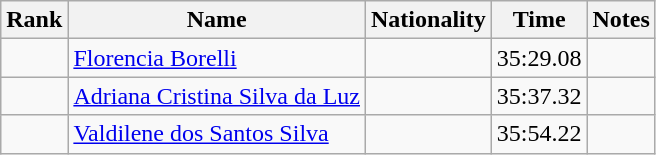<table class="wikitable sortable" style="text-align:center">
<tr>
<th>Rank</th>
<th>Name</th>
<th>Nationality</th>
<th>Time</th>
<th>Notes</th>
</tr>
<tr>
<td align=center></td>
<td align=left><a href='#'>Florencia Borelli</a></td>
<td align=left></td>
<td>35:29.08</td>
<td></td>
</tr>
<tr>
<td align=center></td>
<td align=left><a href='#'>Adriana Cristina Silva da Luz</a></td>
<td align=left></td>
<td>35:37.32</td>
<td></td>
</tr>
<tr>
<td align=center></td>
<td align=left><a href='#'>Valdilene dos Santos Silva</a></td>
<td align=left></td>
<td>35:54.22</td>
<td></td>
</tr>
</table>
